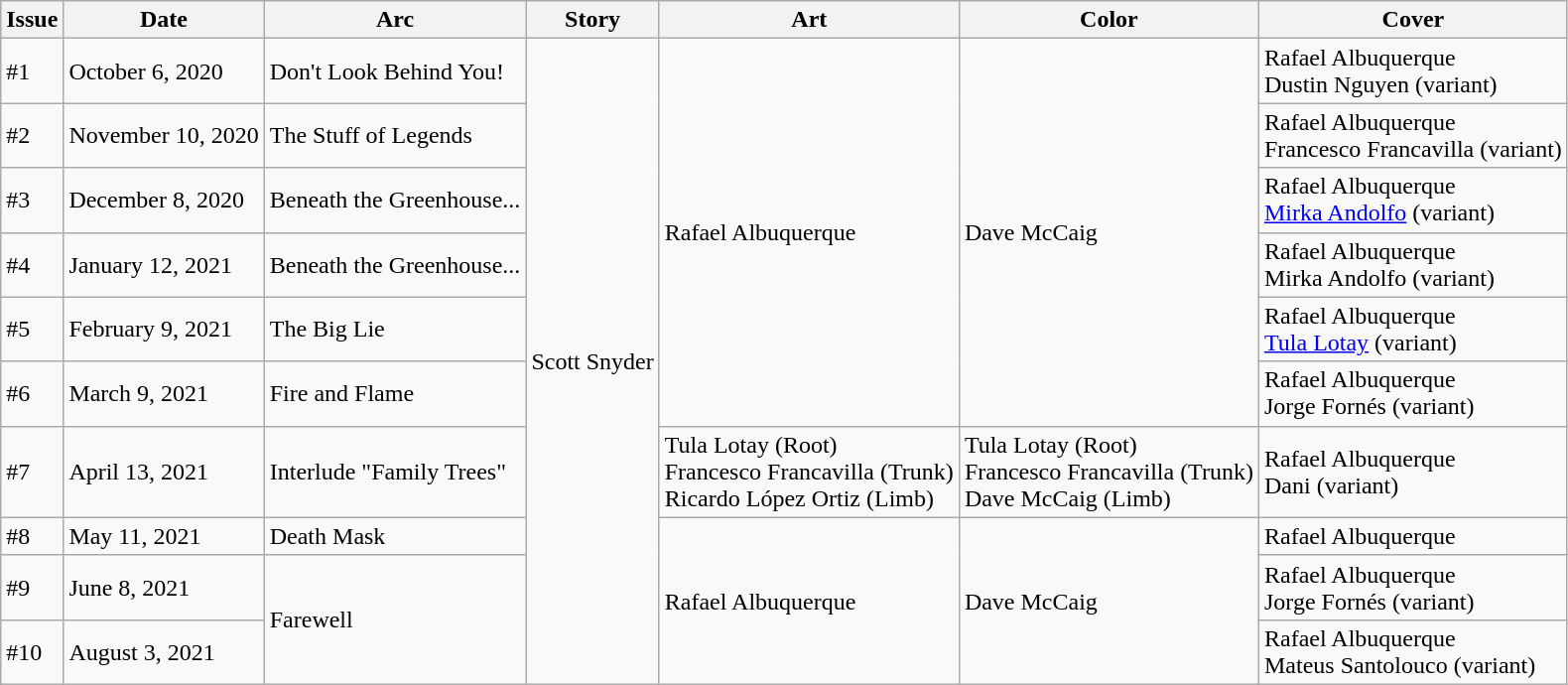<table class="wikitable">
<tr>
<th>Issue</th>
<th>Date</th>
<th>Arc</th>
<th>Story</th>
<th>Art</th>
<th>Color</th>
<th>Cover</th>
</tr>
<tr>
<td>#1</td>
<td>October 6, 2020</td>
<td>Don't Look Behind You!</td>
<td rowspan="10">Scott Snyder</td>
<td rowspan="6">Rafael Albuquerque</td>
<td rowspan="6">Dave McCaig</td>
<td>Rafael Albuquerque <br> Dustin Nguyen (variant)</td>
</tr>
<tr>
<td>#2</td>
<td>November 10, 2020</td>
<td>The Stuff of Legends</td>
<td>Rafael Albuquerque <br> Francesco Francavilla (variant)</td>
</tr>
<tr>
<td>#3</td>
<td>December 8, 2020</td>
<td>Beneath the Greenhouse...</td>
<td>Rafael Albuquerque <br> <a href='#'>Mirka Andolfo</a> (variant)</td>
</tr>
<tr>
<td>#4</td>
<td>January 12, 2021</td>
<td>Beneath the Greenhouse...</td>
<td>Rafael Albuquerque <br> Mirka Andolfo (variant)</td>
</tr>
<tr>
<td>#5</td>
<td>February 9, 2021</td>
<td>The Big Lie</td>
<td>Rafael Albuquerque <br> <a href='#'>Tula Lotay</a> (variant)</td>
</tr>
<tr>
<td>#6</td>
<td>March 9, 2021</td>
<td>Fire and Flame</td>
<td>Rafael Albuquerque <br> Jorge Fornés (variant)</td>
</tr>
<tr>
<td>#7</td>
<td>April 13, 2021</td>
<td>Interlude "Family Trees"</td>
<td>Tula Lotay (Root) <br> Francesco Francavilla (Trunk) <br> Ricardo López Ortiz (Limb)</td>
<td>Tula Lotay (Root) <br> Francesco Francavilla (Trunk) <br> Dave McCaig (Limb)</td>
<td>Rafael Albuquerque <br> Dani (variant)</td>
</tr>
<tr>
<td>#8</td>
<td>May 11, 2021</td>
<td>Death Mask</td>
<td rowspan="3">Rafael Albuquerque</td>
<td rowspan="3">Dave McCaig</td>
<td>Rafael Albuquerque</td>
</tr>
<tr>
<td>#9</td>
<td>June 8, 2021</td>
<td rowspan="2">Farewell</td>
<td>Rafael Albuquerque <br> Jorge Fornés (variant)</td>
</tr>
<tr>
<td>#10</td>
<td>August 3, 2021</td>
<td>Rafael Albuquerque <br> Mateus Santolouco (variant)</td>
</tr>
</table>
